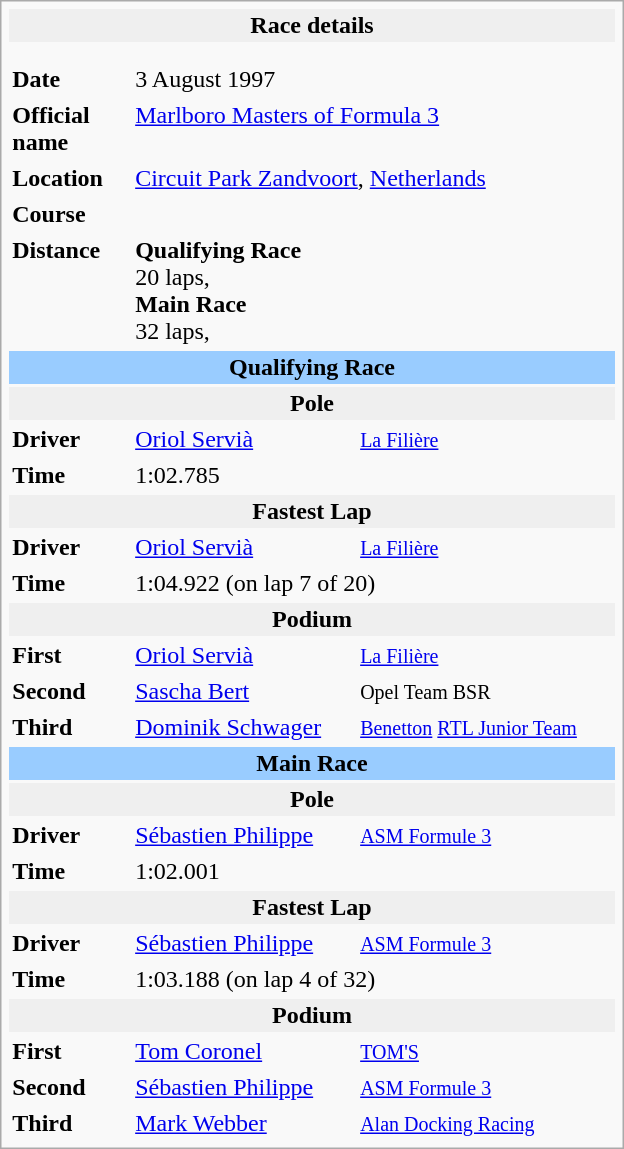<table class="infobox" align="right" cellpadding="2" style="float:right; width: 26em; ">
<tr>
<th colspan="3" style="background:#efefef;">Race details</th>
</tr>
<tr>
<td colspan="3" style="text-align:center;"></td>
</tr>
<tr>
<td colspan="3" style="text-align:center;"></td>
</tr>
<tr>
<td style="width: 20%;"><strong>Date</strong></td>
<td>3 August 1997</td>
</tr>
<tr>
<td><strong>Official name</strong></td>
<td colspan=2><a href='#'>Marlboro Masters of Formula 3</a></td>
</tr>
<tr>
<td><strong>Location</strong></td>
<td colspan=2><a href='#'>Circuit Park Zandvoort</a>, <a href='#'>Netherlands</a></td>
</tr>
<tr>
<td><strong>Course</strong></td>
<td colspan=2></td>
</tr>
<tr>
<td><strong>Distance</strong></td>
<td colspan=2><strong>Qualifying Race</strong><br>20 laps, <br><strong>Main Race</strong><br>32 laps, </td>
</tr>
<tr>
<td colspan="3" style="text-align:center; background-color:#99ccff"><strong>Qualifying Race</strong></td>
</tr>
<tr>
<th colspan="3" style="background:#efefef;">Pole</th>
</tr>
<tr>
<td><strong>Driver</strong></td>
<td> <a href='#'>Oriol Servià</a></td>
<td><small><a href='#'>La Filière</a></small></td>
</tr>
<tr>
<td><strong>Time</strong></td>
<td colspan=2>1:02.785</td>
</tr>
<tr>
<th colspan="3" style="background:#efefef;">Fastest Lap</th>
</tr>
<tr>
<td><strong>Driver</strong></td>
<td> <a href='#'>Oriol Servià</a></td>
<td><small><a href='#'>La Filière</a></small></td>
</tr>
<tr>
<td><strong>Time</strong></td>
<td colspan=2>1:04.922 (on lap 7 of 20)</td>
</tr>
<tr>
<th colspan="3" style="background:#efefef;">Podium</th>
</tr>
<tr>
<td><strong>First</strong></td>
<td> <a href='#'>Oriol Servià</a></td>
<td><small><a href='#'>La Filière</a></small></td>
</tr>
<tr>
<td><strong>Second</strong></td>
<td> <a href='#'>Sascha Bert</a></td>
<td><small>Opel Team BSR</small></td>
</tr>
<tr>
<td><strong>Third</strong></td>
<td> <a href='#'>Dominik Schwager</a></td>
<td><small><a href='#'>Benetton</a> <a href='#'>RTL Junior Team</a> </small></td>
</tr>
<tr>
<td colspan="3" style="text-align:center; background-color:#99ccff"><strong>Main Race</strong></td>
</tr>
<tr>
<th colspan="3" style="background:#efefef;">Pole</th>
</tr>
<tr>
<td><strong>Driver</strong></td>
<td> <a href='#'>Sébastien Philippe</a></td>
<td><small><a href='#'>ASM Formule 3</a></small></td>
</tr>
<tr>
<td><strong>Time</strong></td>
<td colspan=2>1:02.001</td>
</tr>
<tr>
<th colspan="3" style="background:#efefef;">Fastest Lap</th>
</tr>
<tr>
<td><strong>Driver</strong></td>
<td> <a href='#'>Sébastien Philippe</a></td>
<td><small><a href='#'>ASM Formule 3</a></small></td>
</tr>
<tr>
<td><strong>Time</strong></td>
<td colspan=2>1:03.188 (on lap 4 of 32)</td>
</tr>
<tr>
<th colspan="3" style="background:#efefef;">Podium</th>
</tr>
<tr>
<td><strong>First</strong></td>
<td> <a href='#'>Tom Coronel</a></td>
<td><small><a href='#'>TOM'S</a></small></td>
</tr>
<tr>
<td><strong>Second</strong></td>
<td> <a href='#'>Sébastien Philippe</a></td>
<td><small><a href='#'>ASM Formule 3</a></small></td>
</tr>
<tr>
<td><strong>Third</strong></td>
<td> <a href='#'>Mark Webber</a></td>
<td><small><a href='#'>Alan Docking Racing</a></small></td>
</tr>
</table>
